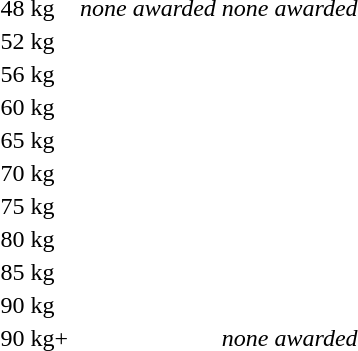<table>
<tr>
<td>48 kg</td>
<td></td>
<td><em>none awarded</em></td>
<td><em>none awarded</em></td>
</tr>
<tr>
<td>52 kg</td>
<td></td>
<td></td>
<td></td>
</tr>
<tr>
<td rowspan=2>56 kg</td>
<td rowspan=2></td>
<td rowspan=2></td>
<td></td>
</tr>
<tr>
<td></td>
</tr>
<tr>
<td rowspan=2>60 kg</td>
<td rowspan=2></td>
<td rowspan=2></td>
<td></td>
</tr>
<tr>
<td></td>
</tr>
<tr>
<td rowspan=2>65 kg</td>
<td rowspan=2></td>
<td rowspan=2></td>
<td></td>
</tr>
<tr>
<td></td>
</tr>
<tr>
<td rowspan=2>70 kg</td>
<td rowspan=2></td>
<td rowspan=2></td>
<td></td>
</tr>
<tr>
<td></td>
</tr>
<tr>
<td rowspan=2>75 kg</td>
<td rowspan=2></td>
<td rowspan=2></td>
<td></td>
</tr>
<tr>
<td></td>
</tr>
<tr>
<td rowspan=2>80 kg</td>
<td rowspan=2></td>
<td rowspan=2></td>
<td></td>
</tr>
<tr>
<td></td>
</tr>
<tr>
<td rowspan=2>85 kg</td>
<td rowspan=2></td>
<td rowspan=2></td>
<td></td>
</tr>
<tr>
<td></td>
</tr>
<tr>
<td>90 kg</td>
<td></td>
<td></td>
<td></td>
</tr>
<tr>
<td>90 kg+</td>
<td></td>
<td></td>
<td><em>none awarded</em></td>
</tr>
<tr>
</tr>
</table>
